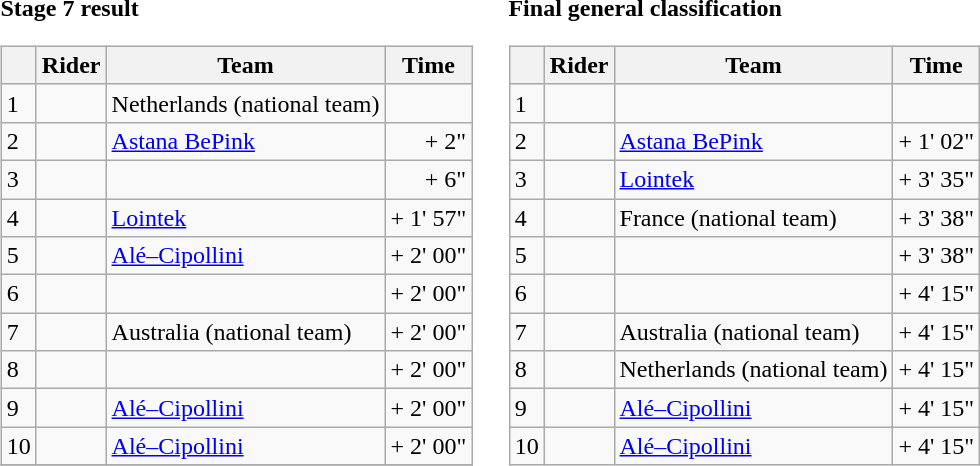<table>
<tr>
<td><strong>Stage 7 result</strong><br><table class="wikitable">
<tr>
<th></th>
<th>Rider</th>
<th>Team</th>
<th>Time</th>
</tr>
<tr>
<td>1</td>
<td></td>
<td>Netherlands (national team)</td>
<td align="right"></td>
</tr>
<tr>
<td>2</td>
<td></td>
<td><a href='#'>Astana BePink</a></td>
<td align="right">+ 2"</td>
</tr>
<tr>
<td>3</td>
<td></td>
<td></td>
<td align="right">+ 6"</td>
</tr>
<tr>
<td>4</td>
<td></td>
<td><a href='#'>Lointek</a></td>
<td align="right">+ 1' 57"</td>
</tr>
<tr>
<td>5</td>
<td></td>
<td><a href='#'>Alé–Cipollini</a></td>
<td align="right">+ 2' 00"</td>
</tr>
<tr>
<td>6</td>
<td></td>
<td></td>
<td align="right">+ 2' 00"</td>
</tr>
<tr>
<td>7</td>
<td></td>
<td>Australia (national team)</td>
<td align="right">+ 2' 00"</td>
</tr>
<tr>
<td>8</td>
<td></td>
<td></td>
<td align="right">+ 2' 00"</td>
</tr>
<tr>
<td>9</td>
<td></td>
<td><a href='#'>Alé–Cipollini</a></td>
<td align="right">+ 2' 00"</td>
</tr>
<tr>
<td>10</td>
<td></td>
<td><a href='#'>Alé–Cipollini</a></td>
<td align="right">+ 2' 00"</td>
</tr>
<tr>
</tr>
</table>
</td>
<td></td>
<td><strong>Final general classification</strong><br><table class="wikitable">
<tr>
<th></th>
<th>Rider</th>
<th>Team</th>
<th>Time</th>
</tr>
<tr>
<td>1</td>
<td></td>
<td></td>
<td align="right"></td>
</tr>
<tr>
<td>2</td>
<td></td>
<td><a href='#'>Astana BePink</a></td>
<td align="right">+ 1' 02"</td>
</tr>
<tr>
<td>3</td>
<td></td>
<td><a href='#'>Lointek</a></td>
<td align="right">+ 3' 35"</td>
</tr>
<tr>
<td>4</td>
<td></td>
<td>France (national team)</td>
<td align="right">+ 3' 38"</td>
</tr>
<tr>
<td>5</td>
<td></td>
<td></td>
<td align="right">+ 3' 38"</td>
</tr>
<tr>
<td>6</td>
<td></td>
<td></td>
<td align="right">+ 4' 15"</td>
</tr>
<tr>
<td>7</td>
<td></td>
<td>Australia (national team)</td>
<td align="right">+ 4' 15"</td>
</tr>
<tr>
<td>8</td>
<td></td>
<td>Netherlands (national team)</td>
<td align="right">+ 4' 15"</td>
</tr>
<tr>
<td>9</td>
<td></td>
<td><a href='#'>Alé–Cipollini</a></td>
<td align="right">+ 4' 15"</td>
</tr>
<tr>
<td>10</td>
<td></td>
<td><a href='#'>Alé–Cipollini</a></td>
<td align="right">+ 4' 15"</td>
</tr>
</table>
</td>
</tr>
</table>
